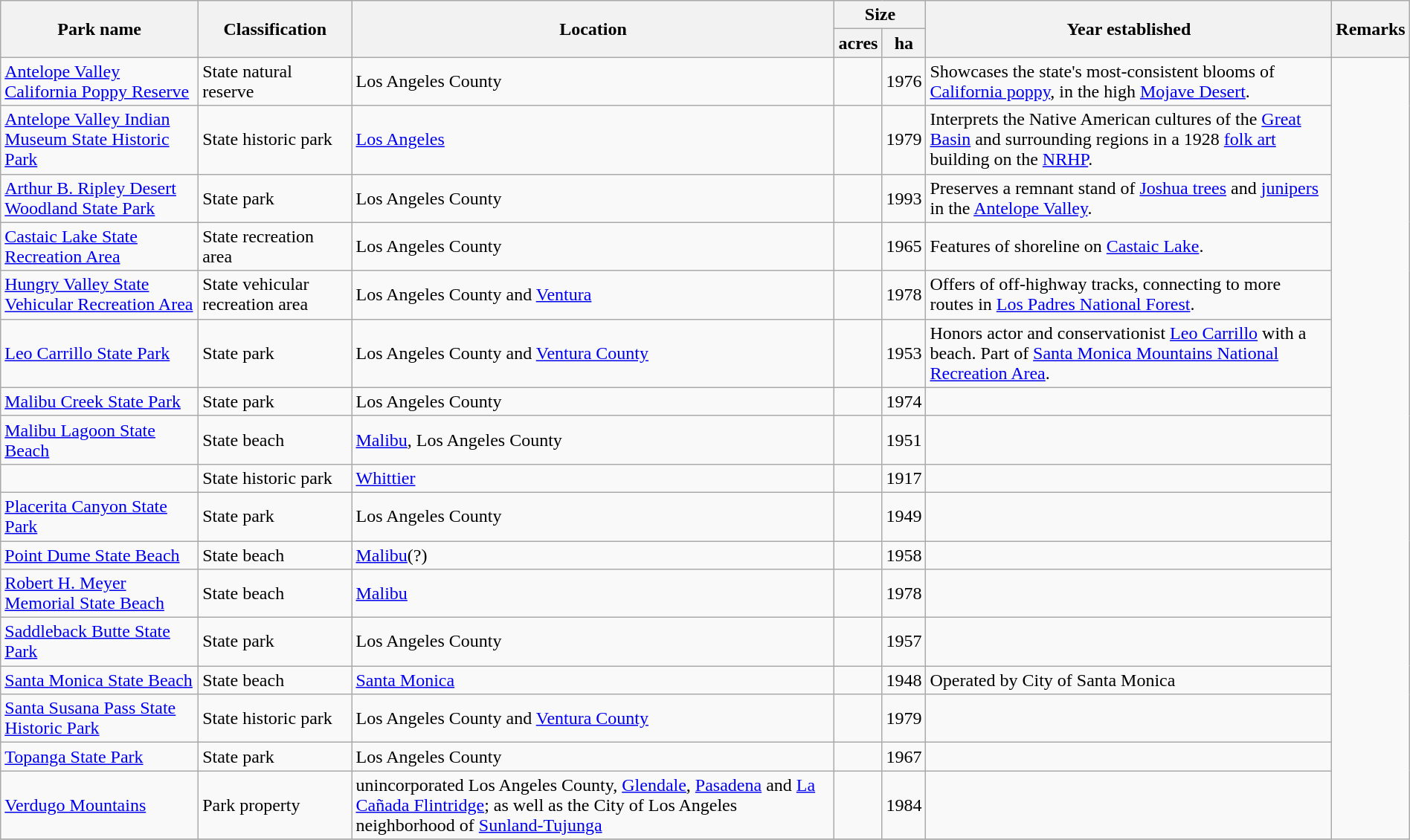<table class="wikitable sortable" style="width:100%">
<tr>
<th style="width:*;" rowspan=2><strong>Park name</strong></th>
<th style="width:*;" rowspan=2><strong>Classification</strong></th>
<th style="width:*;" rowspan=2><strong>Location</strong></th>
<th style="width:*;" colspan=2><strong>Size</strong></th>
<th style="width:*;" rowspan=2><strong>Year established</strong></th>
<th style="width:*;" class="unsortable" rowspan=2><strong>Remarks</strong></th>
</tr>
<tr>
<th>acres</th>
<th>ha</th>
</tr>
<tr>
<td><a href='#'>Antelope Valley California Poppy Reserve</a></td>
<td>State natural reserve</td>
<td>Los Angeles County<br></td>
<td></td>
<td align=right>1976</td>
<td>Showcases the state's most-consistent blooms of <a href='#'>California poppy</a>, in the high <a href='#'>Mojave Desert</a>.</td>
</tr>
<tr>
<td><a href='#'>Antelope Valley Indian Museum State Historic Park</a></td>
<td>State historic park</td>
<td><a href='#'>Los Angeles</a><br></td>
<td></td>
<td align=right>1979</td>
<td>Interprets the Native American cultures of the <a href='#'>Great Basin</a> and surrounding regions in a 1928 <a href='#'>folk art</a> building on the <a href='#'>NRHP</a>.</td>
</tr>
<tr>
<td><a href='#'>Arthur B. Ripley Desert Woodland State Park</a></td>
<td>State park</td>
<td>Los Angeles County<br></td>
<td></td>
<td align=right>1993</td>
<td>Preserves a remnant stand of <a href='#'>Joshua trees</a> and <a href='#'>junipers</a> in the <a href='#'>Antelope Valley</a>.</td>
</tr>
<tr>
<td><a href='#'>Castaic Lake State Recreation Area</a></td>
<td>State recreation area</td>
<td>Los Angeles County<br></td>
<td></td>
<td align=right>1965</td>
<td>Features  of shoreline on <a href='#'>Castaic Lake</a>.</td>
</tr>
<tr>
<td><a href='#'>Hungry Valley State Vehicular Recreation Area</a></td>
<td>State vehicular recreation area</td>
<td>Los Angeles County and <a href='#'>Ventura</a><br></td>
<td></td>
<td align=right>1978</td>
<td>Offers  of off-highway tracks, connecting to more routes in <a href='#'>Los Padres National Forest</a>.</td>
</tr>
<tr>
<td><a href='#'>Leo Carrillo State Park</a></td>
<td>State park</td>
<td>Los Angeles County and <a href='#'>Ventura County</a><br></td>
<td></td>
<td align=right>1953</td>
<td>Honors actor and conservationist <a href='#'>Leo Carrillo</a> with a  beach. Part of <a href='#'>Santa Monica Mountains National Recreation Area</a>.</td>
</tr>
<tr>
<td><a href='#'>Malibu Creek State Park</a></td>
<td>State park</td>
<td>Los Angeles County<br></td>
<td></td>
<td align=right>1974</td>
<td></td>
</tr>
<tr>
<td><a href='#'>Malibu Lagoon State Beach</a></td>
<td>State beach</td>
<td><a href='#'>Malibu</a>, Los Angeles County<br></td>
<td></td>
<td align=right>1951</td>
<td></td>
</tr>
<tr>
<td></td>
<td>State historic park</td>
<td><a href='#'>Whittier</a><br></td>
<td></td>
<td align=right>1917</td>
<td></td>
</tr>
<tr>
<td><a href='#'>Placerita Canyon State Park</a></td>
<td>State park</td>
<td>Los Angeles County<br></td>
<td></td>
<td align=right>1949</td>
<td></td>
</tr>
<tr>
<td><a href='#'>Point Dume State Beach</a></td>
<td>State beach</td>
<td><a href='#'>Malibu</a>(?)<br></td>
<td></td>
<td align=right>1958</td>
<td></td>
</tr>
<tr>
<td><a href='#'>Robert H. Meyer Memorial State Beach</a></td>
<td>State beach</td>
<td><a href='#'>Malibu</a><br></td>
<td></td>
<td align=right>1978</td>
<td></td>
</tr>
<tr>
<td><a href='#'>Saddleback Butte State Park</a></td>
<td>State park</td>
<td>Los Angeles County<br></td>
<td></td>
<td align=right>1957</td>
<td></td>
</tr>
<tr>
<td><a href='#'>Santa Monica State Beach</a></td>
<td>State beach</td>
<td><a href='#'>Santa Monica</a><br></td>
<td></td>
<td align=right>1948</td>
<td>Operated by City of Santa Monica</td>
</tr>
<tr>
<td><a href='#'>Santa Susana Pass State Historic Park</a></td>
<td>State historic park</td>
<td>Los Angeles County and <a href='#'>Ventura County</a><br></td>
<td></td>
<td align=right>1979</td>
<td></td>
</tr>
<tr>
<td><a href='#'>Topanga State Park</a></td>
<td>State park</td>
<td>Los Angeles County<br></td>
<td></td>
<td align=right>1967</td>
<td></td>
</tr>
<tr>
<td><a href='#'>Verdugo Mountains</a></td>
<td>Park property</td>
<td>unincorporated Los Angeles County, <a href='#'>Glendale</a>, <a href='#'>Pasadena</a> and <a href='#'>La Cañada Flintridge</a>; as well as the City of Los Angeles neighborhood of <a href='#'>Sunland-Tujunga</a><br></td>
<td></td>
<td align=right>1984</td>
<td></td>
</tr>
<tr>
</tr>
</table>
